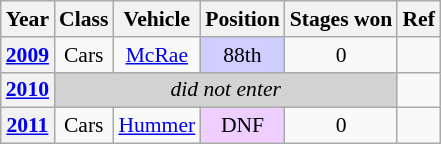<table class="wikitable" style="text-align:center; font-size:90%">
<tr>
<th>Year</th>
<th>Class</th>
<th>Vehicle</th>
<th>Position</th>
<th>Stages won</th>
<th>Ref</th>
</tr>
<tr>
<th><a href='#'>2009</a></th>
<td>Cars</td>
<td> <a href='#'>McRae</a></td>
<td align="center" style="background:#CFCFFF;">88th</td>
<td align="center">0</td>
<td align="center"></td>
</tr>
<tr>
<th><a href='#'>2010</a></th>
<td colspan=4 align=center style="background:lightgrey;"><em>did not enter</em></td>
</tr>
<tr>
<th><a href='#'>2011</a></th>
<td>Cars</td>
<td> <a href='#'>Hummer</a></td>
<td align="center" style="background:#EFCFFF;">DNF</td>
<td align="center">0</td>
<td align="center"></td>
</tr>
</table>
